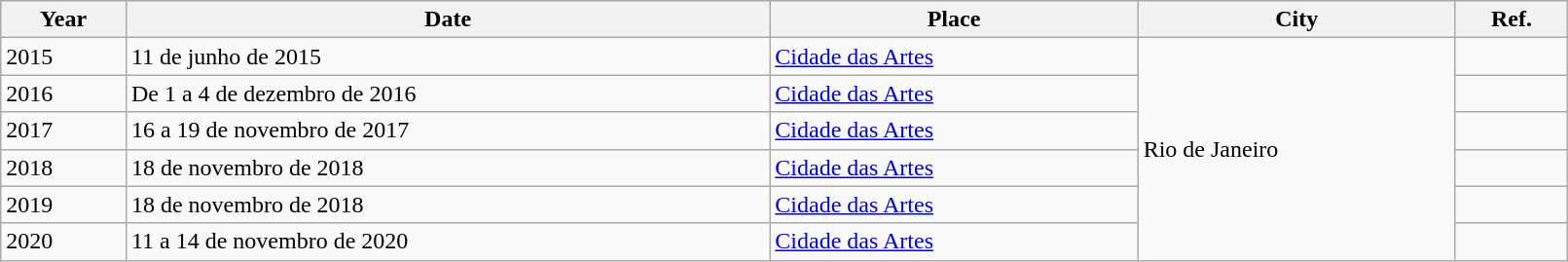<table class="wikitable plainrowheaders" style="width:85%;">
<tr>
<th>Year</th>
<th>Date</th>
<th>Place</th>
<th>City</th>
<th>Ref.</th>
</tr>
<tr>
<td>2015</td>
<td>11 de junho de 2015</td>
<td><a href='#'>Cidade das Artes</a></td>
<td rowspan="6">Rio de Janeiro </td>
<td></td>
</tr>
<tr>
<td>2016</td>
<td>De 1 a 4 de dezembro de 2016 </td>
<td><a href='#'>Cidade das Artes</a></td>
<td></td>
</tr>
<tr>
<td>2017</td>
<td>16 a 19 de novembro de 2017 </td>
<td><a href='#'>Cidade das Artes</a></td>
<td></td>
</tr>
<tr>
<td>2018</td>
<td>18 de novembro de 2018 </td>
<td><a href='#'>Cidade das Artes</a></td>
<td></td>
</tr>
<tr>
<td>2019</td>
<td>18 de novembro de 2018 </td>
<td><a href='#'>Cidade das Artes</a></td>
<td></td>
</tr>
<tr>
<td>2020</td>
<td>11 a 14 de novembro de 2020 </td>
<td><a href='#'>Cidade das Artes</a></td>
<td></td>
</tr>
</table>
